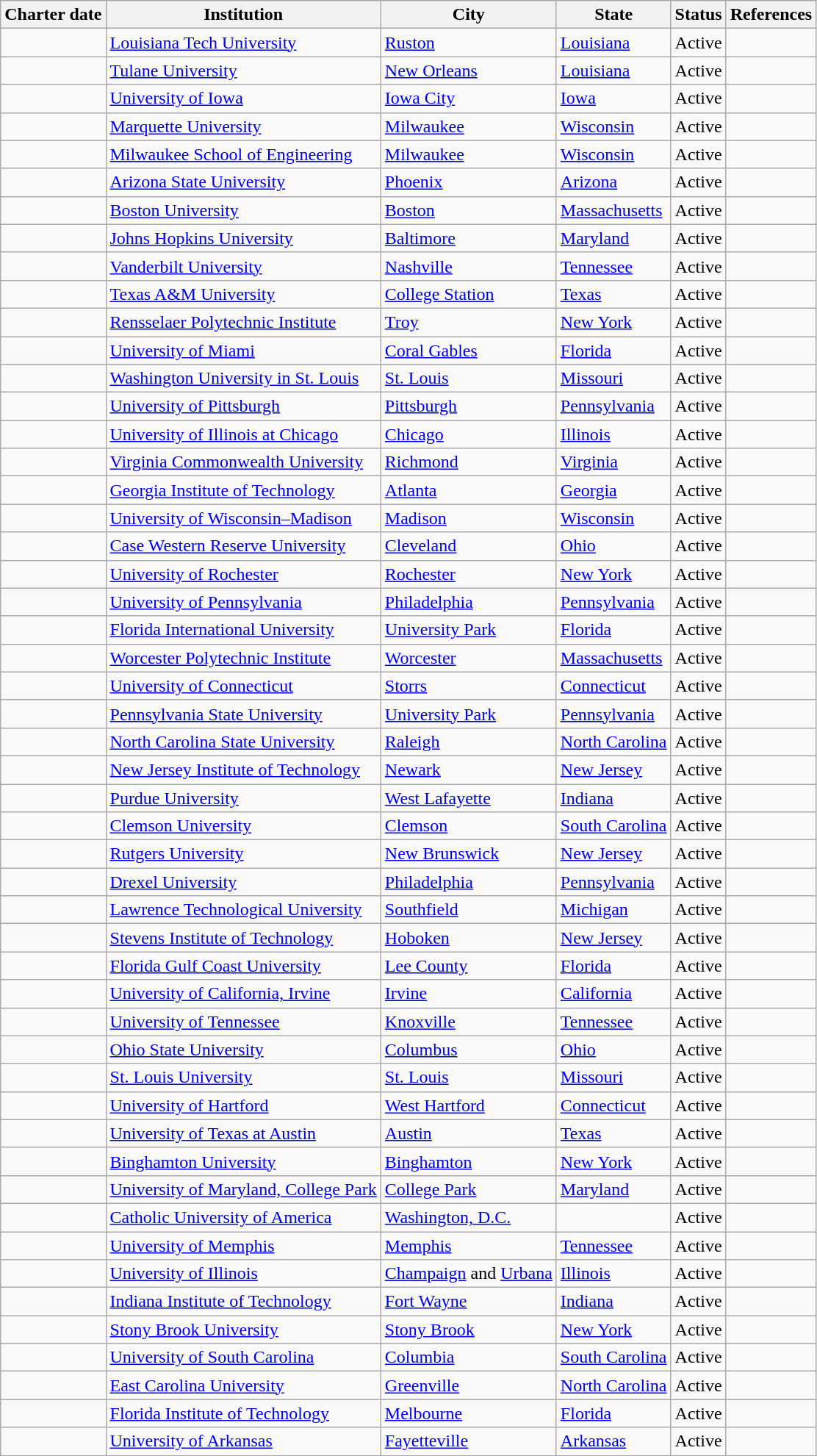<table class="wikitable sortable">
<tr>
<th>Charter date</th>
<th>Institution</th>
<th>City</th>
<th>State</th>
<th>Status</th>
<th>References</th>
</tr>
<tr>
<td></td>
<td><a href='#'>Louisiana Tech University</a></td>
<td><a href='#'>Ruston</a></td>
<td><a href='#'>Louisiana</a></td>
<td>Active</td>
<td></td>
</tr>
<tr>
<td></td>
<td><a href='#'>Tulane University</a></td>
<td><a href='#'>New Orleans</a></td>
<td><a href='#'>Louisiana</a></td>
<td>Active</td>
<td></td>
</tr>
<tr>
<td></td>
<td><a href='#'>University of Iowa</a></td>
<td><a href='#'>Iowa City</a></td>
<td><a href='#'>Iowa</a></td>
<td>Active</td>
<td></td>
</tr>
<tr>
<td></td>
<td><a href='#'>Marquette University</a></td>
<td><a href='#'>Milwaukee</a></td>
<td><a href='#'>Wisconsin</a></td>
<td>Active</td>
<td></td>
</tr>
<tr>
<td></td>
<td><a href='#'>Milwaukee School of Engineering</a></td>
<td><a href='#'>Milwaukee</a></td>
<td><a href='#'>Wisconsin</a></td>
<td>Active</td>
<td></td>
</tr>
<tr>
<td></td>
<td><a href='#'>Arizona State University</a></td>
<td><a href='#'>Phoenix</a></td>
<td><a href='#'>Arizona</a></td>
<td>Active</td>
<td></td>
</tr>
<tr>
<td></td>
<td><a href='#'>Boston University</a></td>
<td><a href='#'>Boston</a></td>
<td><a href='#'>Massachusetts</a></td>
<td>Active</td>
<td></td>
</tr>
<tr>
<td></td>
<td><a href='#'>Johns Hopkins University</a></td>
<td><a href='#'>Baltimore</a></td>
<td><a href='#'>Maryland</a></td>
<td>Active</td>
<td></td>
</tr>
<tr>
<td></td>
<td><a href='#'>Vanderbilt University</a></td>
<td><a href='#'>Nashville</a></td>
<td><a href='#'>Tennessee</a></td>
<td>Active</td>
<td></td>
</tr>
<tr>
<td></td>
<td><a href='#'>Texas A&M University</a></td>
<td><a href='#'>College Station</a></td>
<td><a href='#'>Texas</a></td>
<td>Active</td>
<td></td>
</tr>
<tr>
<td></td>
<td><a href='#'>Rensselaer Polytechnic Institute</a></td>
<td><a href='#'>Troy</a></td>
<td><a href='#'>New York</a></td>
<td>Active</td>
<td></td>
</tr>
<tr>
<td></td>
<td><a href='#'>University of Miami</a></td>
<td><a href='#'>Coral Gables</a></td>
<td><a href='#'>Florida</a></td>
<td>Active</td>
<td></td>
</tr>
<tr>
<td></td>
<td><a href='#'>Washington University in St. Louis</a></td>
<td><a href='#'>St. Louis</a></td>
<td><a href='#'>Missouri</a></td>
<td>Active</td>
<td></td>
</tr>
<tr>
<td></td>
<td><a href='#'>University of Pittsburgh</a></td>
<td><a href='#'>Pittsburgh</a></td>
<td><a href='#'>Pennsylvania</a></td>
<td>Active</td>
<td></td>
</tr>
<tr>
<td></td>
<td><a href='#'>University of Illinois at Chicago</a></td>
<td><a href='#'>Chicago</a></td>
<td><a href='#'>Illinois</a></td>
<td>Active</td>
<td></td>
</tr>
<tr>
<td></td>
<td><a href='#'>Virginia Commonwealth University</a></td>
<td><a href='#'>Richmond</a></td>
<td><a href='#'>Virginia</a></td>
<td>Active</td>
<td></td>
</tr>
<tr>
<td></td>
<td><a href='#'>Georgia Institute of Technology</a></td>
<td><a href='#'>Atlanta</a></td>
<td><a href='#'>Georgia</a></td>
<td>Active</td>
<td></td>
</tr>
<tr>
<td></td>
<td><a href='#'>University of Wisconsin–Madison</a></td>
<td><a href='#'>Madison</a></td>
<td><a href='#'>Wisconsin</a></td>
<td>Active</td>
<td></td>
</tr>
<tr>
<td></td>
<td><a href='#'>Case Western Reserve University</a></td>
<td><a href='#'>Cleveland</a></td>
<td><a href='#'>Ohio</a></td>
<td>Active</td>
<td></td>
</tr>
<tr>
<td></td>
<td><a href='#'>University of Rochester</a></td>
<td><a href='#'>Rochester</a></td>
<td><a href='#'>New York</a></td>
<td>Active</td>
<td></td>
</tr>
<tr>
<td></td>
<td><a href='#'>University of Pennsylvania</a></td>
<td><a href='#'>Philadelphia</a></td>
<td><a href='#'>Pennsylvania</a></td>
<td>Active</td>
<td></td>
</tr>
<tr>
<td></td>
<td><a href='#'>Florida International University</a></td>
<td><a href='#'>University Park</a></td>
<td><a href='#'>Florida</a></td>
<td>Active</td>
<td></td>
</tr>
<tr>
<td></td>
<td><a href='#'>Worcester Polytechnic Institute</a></td>
<td><a href='#'>Worcester</a></td>
<td><a href='#'>Massachusetts</a></td>
<td>Active</td>
<td></td>
</tr>
<tr>
<td></td>
<td><a href='#'>University of Connecticut</a></td>
<td><a href='#'>Storrs</a></td>
<td><a href='#'>Connecticut</a></td>
<td>Active</td>
<td></td>
</tr>
<tr>
<td></td>
<td><a href='#'>Pennsylvania State University</a></td>
<td><a href='#'>University Park</a></td>
<td><a href='#'>Pennsylvania</a></td>
<td>Active</td>
<td></td>
</tr>
<tr>
<td></td>
<td><a href='#'>North Carolina State University</a></td>
<td><a href='#'>Raleigh</a></td>
<td><a href='#'>North Carolina</a></td>
<td>Active</td>
<td></td>
</tr>
<tr>
<td></td>
<td><a href='#'>New Jersey Institute of Technology</a></td>
<td><a href='#'>Newark</a></td>
<td><a href='#'>New Jersey</a></td>
<td>Active</td>
<td></td>
</tr>
<tr>
<td></td>
<td><a href='#'>Purdue University</a></td>
<td><a href='#'>West Lafayette</a></td>
<td><a href='#'>Indiana</a></td>
<td>Active</td>
<td></td>
</tr>
<tr>
<td></td>
<td><a href='#'>Clemson University</a></td>
<td><a href='#'>Clemson</a></td>
<td><a href='#'>South Carolina</a></td>
<td>Active</td>
<td></td>
</tr>
<tr>
<td></td>
<td><a href='#'>Rutgers University</a></td>
<td><a href='#'>New Brunswick</a></td>
<td><a href='#'>New Jersey</a></td>
<td>Active</td>
<td></td>
</tr>
<tr>
<td></td>
<td><a href='#'>Drexel University</a></td>
<td><a href='#'>Philadelphia</a></td>
<td><a href='#'>Pennsylvania</a></td>
<td>Active</td>
<td></td>
</tr>
<tr>
<td></td>
<td><a href='#'>Lawrence Technological University</a></td>
<td><a href='#'>Southfield</a></td>
<td><a href='#'>Michigan</a></td>
<td>Active</td>
<td></td>
</tr>
<tr>
<td></td>
<td><a href='#'>Stevens Institute of Technology</a></td>
<td><a href='#'>Hoboken</a></td>
<td><a href='#'>New Jersey</a></td>
<td>Active</td>
<td></td>
</tr>
<tr>
<td></td>
<td><a href='#'>Florida Gulf Coast University</a></td>
<td><a href='#'>Lee County</a></td>
<td><a href='#'>Florida</a></td>
<td>Active</td>
<td></td>
</tr>
<tr>
<td></td>
<td><a href='#'>University of California, Irvine</a></td>
<td><a href='#'>Irvine</a></td>
<td><a href='#'>California</a></td>
<td>Active</td>
<td></td>
</tr>
<tr>
<td></td>
<td><a href='#'>University of Tennessee</a></td>
<td><a href='#'>Knoxville</a></td>
<td><a href='#'>Tennessee</a></td>
<td>Active</td>
<td></td>
</tr>
<tr>
<td></td>
<td><a href='#'>Ohio State University</a></td>
<td><a href='#'>Columbus</a></td>
<td><a href='#'>Ohio</a></td>
<td>Active</td>
<td></td>
</tr>
<tr>
<td></td>
<td><a href='#'>St. Louis University</a></td>
<td><a href='#'>St. Louis</a></td>
<td><a href='#'>Missouri</a></td>
<td>Active</td>
<td></td>
</tr>
<tr>
<td></td>
<td><a href='#'>University of Hartford</a></td>
<td><a href='#'>West Hartford</a></td>
<td><a href='#'>Connecticut</a></td>
<td>Active</td>
<td></td>
</tr>
<tr>
<td></td>
<td><a href='#'>University of Texas at Austin</a></td>
<td><a href='#'>Austin</a></td>
<td><a href='#'>Texas</a></td>
<td>Active</td>
<td></td>
</tr>
<tr>
<td></td>
<td><a href='#'>Binghamton University</a></td>
<td><a href='#'>Binghamton</a></td>
<td><a href='#'>New York</a></td>
<td>Active</td>
<td></td>
</tr>
<tr>
<td></td>
<td><a href='#'>University of Maryland, College Park</a></td>
<td><a href='#'>College Park</a></td>
<td><a href='#'>Maryland</a></td>
<td>Active</td>
<td></td>
</tr>
<tr>
<td></td>
<td><a href='#'>Catholic University of America</a></td>
<td><a href='#'>Washington, D.C.</a></td>
<td></td>
<td>Active</td>
<td></td>
</tr>
<tr>
<td></td>
<td><a href='#'>University of Memphis</a></td>
<td><a href='#'>Memphis</a></td>
<td><a href='#'>Tennessee</a></td>
<td>Active</td>
<td></td>
</tr>
<tr>
<td></td>
<td><a href='#'>University of Illinois</a></td>
<td><a href='#'>Champaign</a> and <a href='#'>Urbana</a></td>
<td><a href='#'>Illinois</a></td>
<td>Active</td>
<td></td>
</tr>
<tr>
<td></td>
<td><a href='#'>Indiana Institute of Technology</a></td>
<td><a href='#'>Fort Wayne</a></td>
<td><a href='#'>Indiana</a></td>
<td>Active</td>
<td></td>
</tr>
<tr>
<td></td>
<td><a href='#'>Stony Brook University</a></td>
<td><a href='#'>Stony Brook</a></td>
<td><a href='#'>New York</a></td>
<td>Active</td>
<td></td>
</tr>
<tr>
<td></td>
<td><a href='#'>University of South Carolina</a></td>
<td><a href='#'>Columbia</a></td>
<td><a href='#'>South Carolina</a></td>
<td>Active</td>
<td></td>
</tr>
<tr>
<td></td>
<td><a href='#'>East Carolina University</a></td>
<td><a href='#'>Greenville</a></td>
<td><a href='#'>North Carolina</a></td>
<td>Active</td>
<td></td>
</tr>
<tr>
<td></td>
<td><a href='#'>Florida Institute of Technology</a></td>
<td><a href='#'>Melbourne</a></td>
<td><a href='#'>Florida</a></td>
<td>Active</td>
<td></td>
</tr>
<tr>
<td></td>
<td><a href='#'>University of Arkansas</a></td>
<td><a href='#'>Fayetteville</a></td>
<td><a href='#'>Arkansas</a></td>
<td>Active</td>
<td></td>
</tr>
</table>
